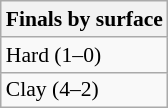<table class=wikitable style=font-size:90%>
<tr>
<th>Finals by surface</th>
</tr>
<tr>
<td>Hard (1–0)</td>
</tr>
<tr>
<td>Clay (4–2)</td>
</tr>
</table>
